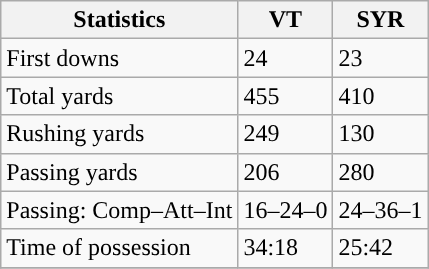<table class="wikitable" style="float: left;">
<tr>
<th>Statistics</th>
<th>VT</th>
<th>SYR</th>
</tr>
<tr>
<td>First downs</td>
<td>24</td>
<td>23</td>
</tr>
<tr>
<td>Total yards</td>
<td>455</td>
<td>410</td>
</tr>
<tr>
<td>Rushing yards</td>
<td>249</td>
<td>130</td>
</tr>
<tr>
<td>Passing yards</td>
<td>206</td>
<td>280</td>
</tr>
<tr>
<td>Passing: Comp–Att–Int</td>
<td>16–24–0</td>
<td>24–36–1</td>
</tr>
<tr>
<td>Time of possession</td>
<td>34:18</td>
<td>25:42</td>
</tr>
<tr>
</tr>
</table>
